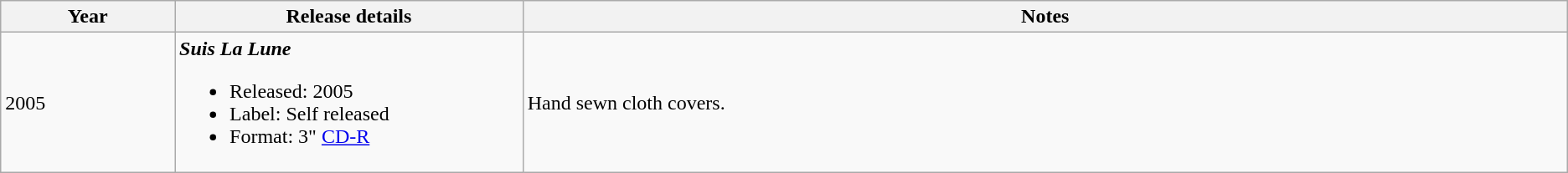<table class ="wikitable">
<tr>
<th style="width: 5%">Year</th>
<th style="width:10%">Release details</th>
<th style="width:30%">Notes</th>
</tr>
<tr>
<td>2005</td>
<td><strong><em>Suis La Lune</em></strong><br><ul><li>Released: 2005</li><li>Label: Self released</li><li>Format: 3" <a href='#'>CD-R</a></li></ul></td>
<td>Hand sewn cloth covers.</td>
</tr>
</table>
